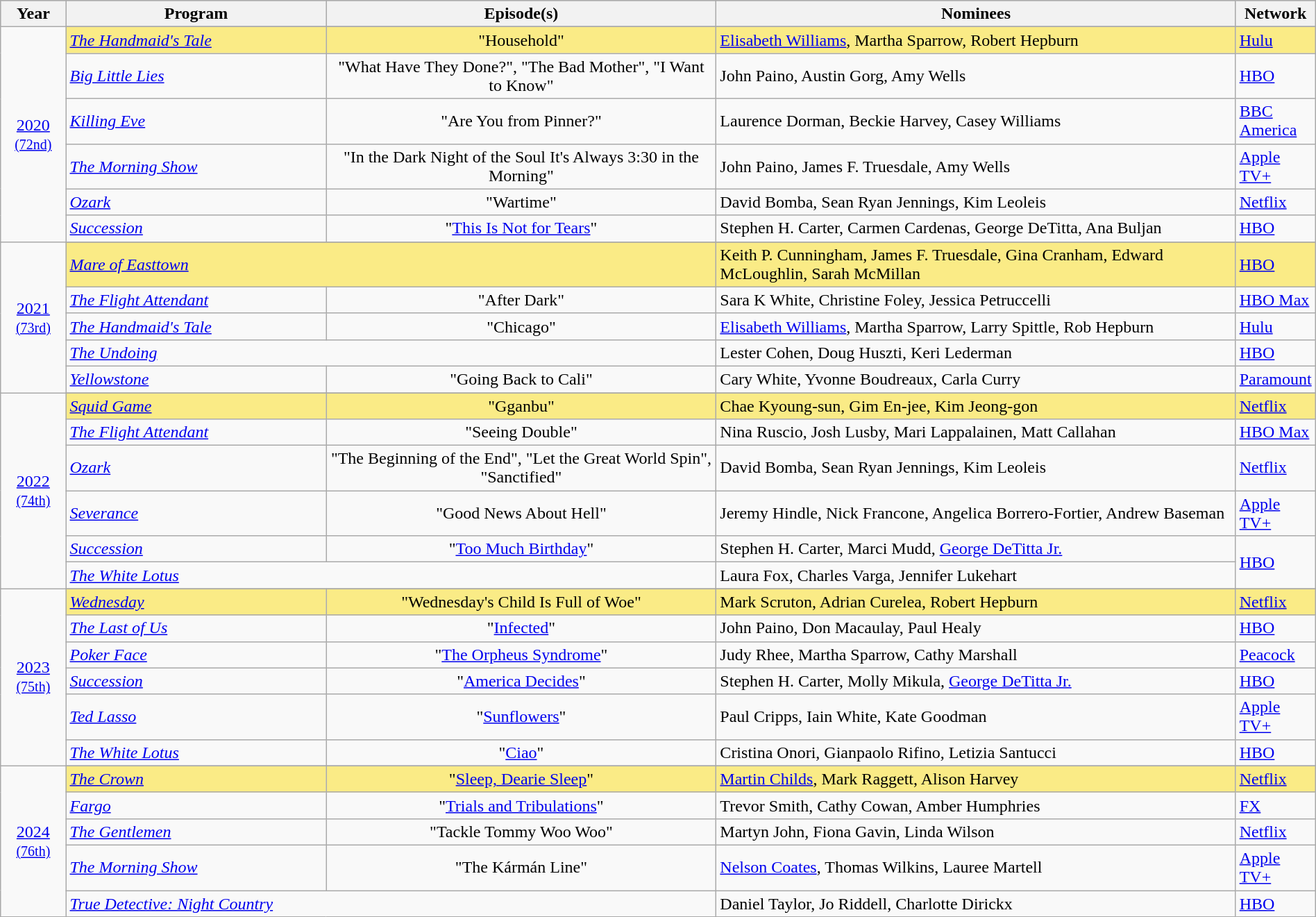<table class="wikitable" style="width:100%">
<tr bgcolor="#bebebe">
<th width="5%">Year</th>
<th width="20%">Program</th>
<th width="30%">Episode(s)</th>
<th width="40%">Nominees</th>
<th width="5%">Network</th>
</tr>
<tr>
<td rowspan=7 style="text-align:center"><a href='#'>2020</a><br><small><a href='#'>(72nd)</a></small><br></td>
</tr>
<tr style="background:#FAEB86">
<td><em><a href='#'>The Handmaid's Tale</a></em></td>
<td align=center>"Household"</td>
<td><a href='#'>Elisabeth Williams</a>, Martha Sparrow, Robert Hepburn</td>
<td><a href='#'>Hulu</a></td>
</tr>
<tr>
<td><em><a href='#'>Big Little Lies</a></em></td>
<td align=center>"What Have They Done?", "The Bad Mother", "I Want to Know"</td>
<td>John Paino, Austin Gorg, Amy Wells</td>
<td><a href='#'>HBO</a></td>
</tr>
<tr>
<td><em><a href='#'>Killing Eve</a></em></td>
<td align=center>"Are You from Pinner?"</td>
<td>Laurence Dorman, Beckie Harvey, Casey Williams</td>
<td><a href='#'>BBC America</a></td>
</tr>
<tr>
<td><em><a href='#'>The Morning Show</a></em></td>
<td align=center>"In the Dark Night of the Soul It's Always 3:30 in the Morning"</td>
<td>John Paino, James F. Truesdale, Amy Wells</td>
<td><a href='#'>Apple TV+</a></td>
</tr>
<tr>
<td><em><a href='#'>Ozark</a></em></td>
<td align=center>"Wartime"</td>
<td>David Bomba, Sean Ryan Jennings, Kim Leoleis</td>
<td><a href='#'>Netflix</a></td>
</tr>
<tr>
<td><em><a href='#'>Succession</a></em></td>
<td align=center>"<a href='#'>This Is Not for Tears</a>"</td>
<td>Stephen H. Carter, Carmen Cardenas, George DeTitta, Ana Buljan</td>
<td><a href='#'>HBO</a></td>
</tr>
<tr>
<td rowspan=6 style="text-align:center"><a href='#'>2021</a><br><small><a href='#'>(73rd)</a></small><br></td>
</tr>
<tr style="background:#FAEB86">
<td colspan=2><em><a href='#'>Mare of Easttown</a></em></td>
<td>Keith P. Cunningham, James F. Truesdale, Gina Cranham, Edward McLoughlin, Sarah McMillan</td>
<td><a href='#'>HBO</a></td>
</tr>
<tr>
<td><em><a href='#'>The Flight Attendant</a></em></td>
<td align=center>"After Dark"</td>
<td>Sara K White, Christine Foley, Jessica Petruccelli</td>
<td><a href='#'>HBO Max</a></td>
</tr>
<tr>
<td><em><a href='#'>The Handmaid's Tale</a></em></td>
<td align=center>"Chicago"</td>
<td><a href='#'>Elisabeth Williams</a>, Martha Sparrow, Larry Spittle, Rob Hepburn</td>
<td><a href='#'>Hulu</a></td>
</tr>
<tr>
<td colspan=2><em><a href='#'>The Undoing</a></em></td>
<td>Lester Cohen, Doug Huszti, Keri Lederman</td>
<td><a href='#'>HBO</a></td>
</tr>
<tr>
<td><em><a href='#'>Yellowstone</a></em></td>
<td align=center>"Going Back to Cali"</td>
<td>Cary White, Yvonne Boudreaux, Carla Curry</td>
<td><a href='#'>Paramount</a></td>
</tr>
<tr>
<td rowspan=7 style="text-align:center"><a href='#'>2022</a><br><small><a href='#'>(74th)</a></small><br></td>
</tr>
<tr style="background:#FAEB86">
<td><em><a href='#'>Squid Game</a></em></td>
<td align=center>"Gganbu"</td>
<td>Chae Kyoung-sun, Gim En-jee, Kim Jeong-gon</td>
<td><a href='#'>Netflix</a></td>
</tr>
<tr>
<td><em><a href='#'>The Flight Attendant</a></em></td>
<td align=center>"Seeing Double"</td>
<td>Nina Ruscio, Josh Lusby, Mari Lappalainen, Matt Callahan</td>
<td><a href='#'>HBO Max</a></td>
</tr>
<tr>
<td><em><a href='#'>Ozark</a></em></td>
<td align=center>"The Beginning of the End", "Let the Great World Spin", "Sanctified"</td>
<td>David Bomba, Sean Ryan Jennings, Kim Leoleis</td>
<td><a href='#'>Netflix</a></td>
</tr>
<tr>
<td><em><a href='#'>Severance</a></em></td>
<td align=center>"Good News About Hell"</td>
<td>Jeremy Hindle, Nick Francone, Angelica Borrero-Fortier, Andrew Baseman</td>
<td><a href='#'>Apple TV+</a></td>
</tr>
<tr>
<td><em><a href='#'>Succession</a></em></td>
<td align=center>"<a href='#'>Too Much Birthday</a>"</td>
<td>Stephen H. Carter, Marci Mudd, <a href='#'>George DeTitta Jr.</a></td>
<td rowspan="2"><a href='#'>HBO</a></td>
</tr>
<tr>
<td colspan="2"><em><a href='#'>The White Lotus</a></em></td>
<td>Laura Fox, Charles Varga, Jennifer Lukehart</td>
</tr>
<tr>
<td rowspan=7 style="text-align:center"><a href='#'>2023</a><br><small><a href='#'>(75th)</a></small><br></td>
</tr>
<tr style="background:#FAEB86">
<td><em><a href='#'>Wednesday</a></em></td>
<td align=center>"Wednesday's Child Is Full of Woe"</td>
<td>Mark Scruton, Adrian Curelea, Robert Hepburn</td>
<td><a href='#'>Netflix</a></td>
</tr>
<tr>
<td><em><a href='#'>The Last of Us</a></em></td>
<td align=center>"<a href='#'>Infected</a>"</td>
<td>John Paino, Don Macaulay, Paul Healy</td>
<td><a href='#'>HBO</a></td>
</tr>
<tr>
<td><em><a href='#'>Poker Face</a></em></td>
<td align=center>"<a href='#'>The Orpheus Syndrome</a>"</td>
<td>Judy Rhee, Martha Sparrow, Cathy Marshall</td>
<td><a href='#'>Peacock</a></td>
</tr>
<tr>
<td><em><a href='#'>Succession</a></em></td>
<td align=center>"<a href='#'>America Decides</a>"</td>
<td>Stephen H. Carter, Molly Mikula, <a href='#'>George DeTitta Jr.</a></td>
<td><a href='#'>HBO</a></td>
</tr>
<tr>
<td><em><a href='#'>Ted Lasso</a></em></td>
<td align=center>"<a href='#'>Sunflowers</a>"</td>
<td>Paul Cripps, Iain White, Kate Goodman</td>
<td><a href='#'>Apple TV+</a></td>
</tr>
<tr>
<td><em><a href='#'>The White Lotus</a></em></td>
<td align=center>"<a href='#'>Ciao</a>"</td>
<td>Cristina Onori, Gianpaolo Rifino, Letizia Santucci</td>
<td><a href='#'>HBO</a></td>
</tr>
<tr>
<td rowspan=6 style="text-align:center"><a href='#'>2024</a><br><small><a href='#'>(76th)</a></small><br></td>
</tr>
<tr style="background:#FAEB86">
<td><em><a href='#'>The Crown</a></em></td>
<td align=center>"<a href='#'>Sleep, Dearie Sleep</a>"</td>
<td><a href='#'>Martin Childs</a>, Mark Raggett, Alison Harvey</td>
<td><a href='#'>Netflix</a></td>
</tr>
<tr>
<td><em><a href='#'>Fargo</a></em></td>
<td align=center>"<a href='#'>Trials and Tribulations</a>"</td>
<td>Trevor Smith, Cathy Cowan, Amber Humphries</td>
<td><a href='#'>FX</a></td>
</tr>
<tr>
<td><em><a href='#'>The Gentlemen</a></em></td>
<td align=center>"Tackle Tommy Woo Woo"</td>
<td>Martyn John, Fiona Gavin, Linda Wilson</td>
<td><a href='#'>Netflix</a></td>
</tr>
<tr>
<td><em><a href='#'>The Morning Show</a></em></td>
<td align=center>"The Kármán Line"</td>
<td><a href='#'>Nelson Coates</a>, Thomas Wilkins, Lauree Martell</td>
<td><a href='#'>Apple TV+</a></td>
</tr>
<tr>
<td colspan="2"><em><a href='#'>True Detective: Night Country</a></em></td>
<td>Daniel Taylor, Jo Riddell, Charlotte Dirickx</td>
<td><a href='#'>HBO</a></td>
</tr>
</table>
